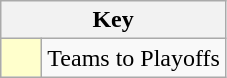<table class="wikitable" style="text-align: center;">
<tr>
<th colspan=2>Key</th>
</tr>
<tr>
<td style="background:#ffffcc; width:20px;"></td>
<td align=left>Teams to Playoffs</td>
</tr>
</table>
